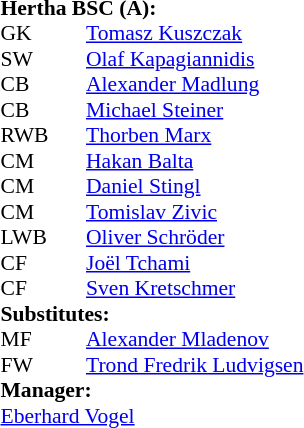<table style="font-size: 90%" cellspacing="0" cellpadding="0" align=center>
<tr>
<td colspan="4"><strong>Hertha BSC (A):</strong></td>
</tr>
<tr>
<th width=25></th>
<th width=25></th>
</tr>
<tr>
<td>GK</td>
<td></td>
<td> <a href='#'>Tomasz Kuszczak</a></td>
</tr>
<tr>
<td>SW</td>
<td></td>
<td> <a href='#'>Olaf Kapagiannidis</a></td>
</tr>
<tr>
<td>CB</td>
<td></td>
<td> <a href='#'>Alexander Madlung</a></td>
<td></td>
</tr>
<tr>
<td>CB</td>
<td></td>
<td> <a href='#'>Michael Steiner</a></td>
</tr>
<tr>
<td>RWB</td>
<td></td>
<td> <a href='#'>Thorben Marx</a></td>
</tr>
<tr>
<td>CM</td>
<td></td>
<td> <a href='#'>Hakan Balta</a></td>
<td></td>
</tr>
<tr>
<td>CM</td>
<td></td>
<td> <a href='#'>Daniel Stingl</a></td>
<td></td>
<td></td>
</tr>
<tr>
<td>CM</td>
<td></td>
<td> <a href='#'>Tomislav Zivic</a></td>
</tr>
<tr>
<td>LWB</td>
<td></td>
<td> <a href='#'>Oliver Schröder</a></td>
</tr>
<tr>
<td>CF</td>
<td></td>
<td> <a href='#'>Joël Tchami</a></td>
</tr>
<tr>
<td>CF</td>
<td></td>
<td> <a href='#'>Sven Kretschmer</a></td>
<td></td>
<td></td>
</tr>
<tr>
<td colspan=3><strong>Substitutes:</strong></td>
</tr>
<tr>
<td>MF</td>
<td></td>
<td> <a href='#'>Alexander Mladenov</a></td>
<td></td>
<td></td>
</tr>
<tr>
<td>FW</td>
<td></td>
<td> <a href='#'>Trond Fredrik Ludvigsen</a></td>
<td></td>
<td></td>
</tr>
<tr>
<td colspan=3><strong>Manager:</strong></td>
</tr>
<tr>
<td colspan=4> <a href='#'>Eberhard Vogel</a></td>
</tr>
</table>
